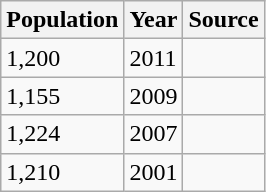<table class="wikitable">
<tr>
<th>Population</th>
<th>Year</th>
<th>Source</th>
</tr>
<tr>
<td>1,200</td>
<td>2011</td>
<td></td>
</tr>
<tr>
<td>1,155</td>
<td>2009</td>
<td></td>
</tr>
<tr>
<td>1,224</td>
<td>2007</td>
<td></td>
</tr>
<tr>
<td>1,210</td>
<td>2001</td>
<td></td>
</tr>
</table>
